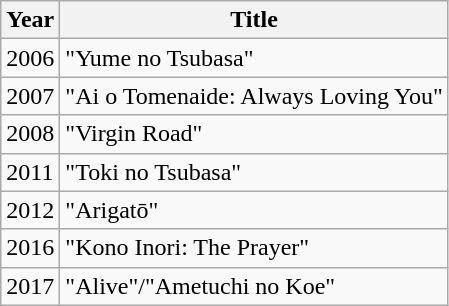<table class="wikitable">
<tr>
<th>Year</th>
<th>Title</th>
</tr>
<tr>
<td>2006</td>
<td>"Yume no Tsubasa"</td>
</tr>
<tr>
<td>2007</td>
<td>"Ai o Tomenaide: Always Loving You"</td>
</tr>
<tr>
<td>2008</td>
<td>"Virgin Road"</td>
</tr>
<tr>
<td>2011</td>
<td>"Toki no Tsubasa"</td>
</tr>
<tr>
<td>2012</td>
<td>"Arigatō"</td>
</tr>
<tr>
<td>2016</td>
<td>"Kono Inori: The Prayer"</td>
</tr>
<tr>
<td>2017</td>
<td>"Alive"/"Ametuchi no Koe"</td>
</tr>
</table>
